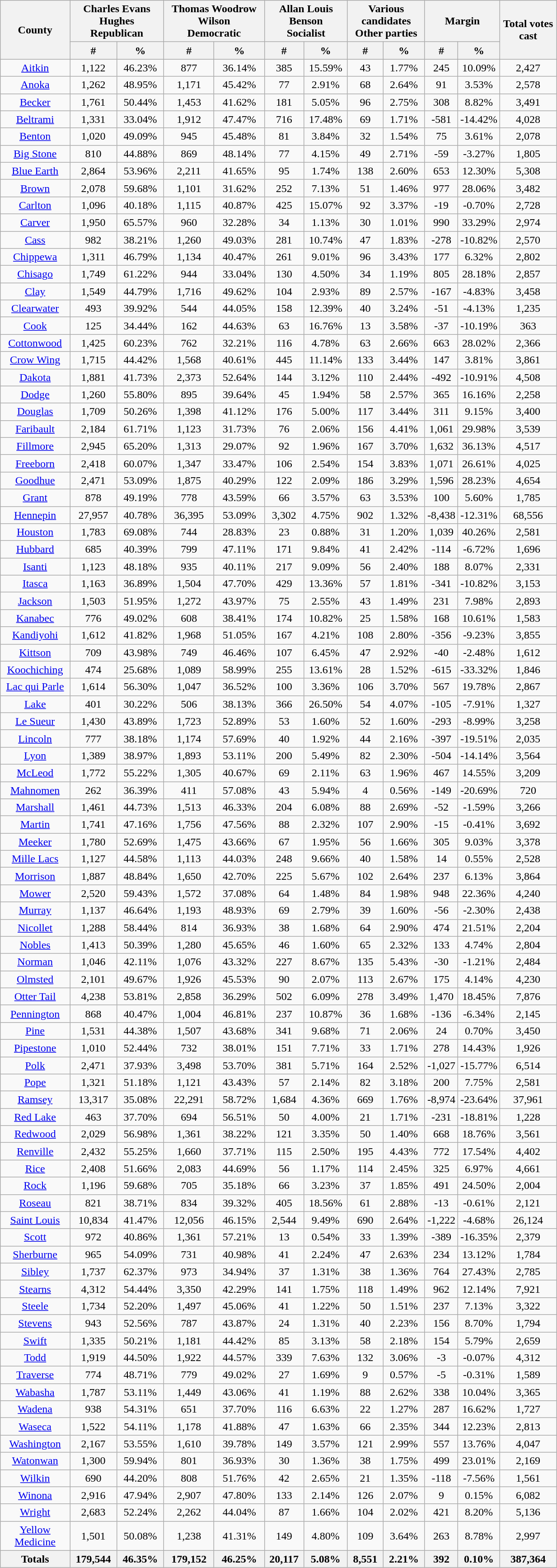<table width="65%" class="wikitable sortable">
<tr>
<th rowspan="2">County</th>
<th colspan="2">Charles Evans Hughes<br>Republican</th>
<th colspan="2">Thomas Woodrow Wilson<br>Democratic</th>
<th colspan="2">Allan Louis Benson<br>Socialist</th>
<th colspan="2">Various candidates<br>Other parties</th>
<th colspan="2">Margin</th>
<th rowspan="2">Total votes cast</th>
</tr>
<tr bgcolor="lightgrey">
<th>#</th>
<th>%</th>
<th>#</th>
<th>%</th>
<th>#</th>
<th>%</th>
<th>#</th>
<th>%</th>
<th>#</th>
<th>%</th>
</tr>
<tr style="text-align:center;">
<td><a href='#'>Aitkin</a></td>
<td>1,122</td>
<td>46.23%</td>
<td>877</td>
<td>36.14%</td>
<td>385</td>
<td>15.59%</td>
<td>43</td>
<td>1.77%</td>
<td>245</td>
<td>10.09%</td>
<td>2,427</td>
</tr>
<tr style="text-align:center;">
<td><a href='#'>Anoka</a></td>
<td>1,262</td>
<td>48.95%</td>
<td>1,171</td>
<td>45.42%</td>
<td>77</td>
<td>2.91%</td>
<td>68</td>
<td>2.64%</td>
<td>91</td>
<td>3.53%</td>
<td>2,578</td>
</tr>
<tr style="text-align:center;">
<td><a href='#'>Becker</a></td>
<td>1,761</td>
<td>50.44%</td>
<td>1,453</td>
<td>41.62%</td>
<td>181</td>
<td>5.05%</td>
<td>96</td>
<td>2.75%</td>
<td>308</td>
<td>8.82%</td>
<td>3,491</td>
</tr>
<tr style="text-align:center;">
<td><a href='#'>Beltrami</a></td>
<td>1,331</td>
<td>33.04%</td>
<td>1,912</td>
<td>47.47%</td>
<td>716</td>
<td>17.48%</td>
<td>69</td>
<td>1.71%</td>
<td>-581</td>
<td>-14.42%</td>
<td>4,028</td>
</tr>
<tr style="text-align:center;">
<td><a href='#'>Benton</a></td>
<td>1,020</td>
<td>49.09%</td>
<td>945</td>
<td>45.48%</td>
<td>81</td>
<td>3.84%</td>
<td>32</td>
<td>1.54%</td>
<td>75</td>
<td>3.61%</td>
<td>2,078</td>
</tr>
<tr style="text-align:center;">
<td><a href='#'>Big Stone</a></td>
<td>810</td>
<td>44.88%</td>
<td>869</td>
<td>48.14%</td>
<td>77</td>
<td>4.15%</td>
<td>49</td>
<td>2.71%</td>
<td>-59</td>
<td>-3.27%</td>
<td>1,805</td>
</tr>
<tr style="text-align:center;">
<td><a href='#'>Blue Earth</a></td>
<td>2,864</td>
<td>53.96%</td>
<td>2,211</td>
<td>41.65%</td>
<td>95</td>
<td>1.74%</td>
<td>138</td>
<td>2.60%</td>
<td>653</td>
<td>12.30%</td>
<td>5,308</td>
</tr>
<tr style="text-align:center;">
<td><a href='#'>Brown</a></td>
<td>2,078</td>
<td>59.68%</td>
<td>1,101</td>
<td>31.62%</td>
<td>252</td>
<td>7.13%</td>
<td>51</td>
<td>1.46%</td>
<td>977</td>
<td>28.06%</td>
<td>3,482</td>
</tr>
<tr style="text-align:center;">
<td><a href='#'>Carlton</a></td>
<td>1,096</td>
<td>40.18%</td>
<td>1,115</td>
<td>40.87%</td>
<td>425</td>
<td>15.07%</td>
<td>92</td>
<td>3.37%</td>
<td>-19</td>
<td>-0.70%</td>
<td>2,728</td>
</tr>
<tr style="text-align:center;">
<td><a href='#'>Carver</a></td>
<td>1,950</td>
<td>65.57%</td>
<td>960</td>
<td>32.28%</td>
<td>34</td>
<td>1.13%</td>
<td>30</td>
<td>1.01%</td>
<td>990</td>
<td>33.29%</td>
<td>2,974</td>
</tr>
<tr style="text-align:center;">
<td><a href='#'>Cass</a></td>
<td>982</td>
<td>38.21%</td>
<td>1,260</td>
<td>49.03%</td>
<td>281</td>
<td>10.74%</td>
<td>47</td>
<td>1.83%</td>
<td>-278</td>
<td>-10.82%</td>
<td>2,570</td>
</tr>
<tr style="text-align:center;">
<td><a href='#'>Chippewa</a></td>
<td>1,311</td>
<td>46.79%</td>
<td>1,134</td>
<td>40.47%</td>
<td>261</td>
<td>9.01%</td>
<td>96</td>
<td>3.43%</td>
<td>177</td>
<td>6.32%</td>
<td>2,802</td>
</tr>
<tr style="text-align:center;">
<td><a href='#'>Chisago</a></td>
<td>1,749</td>
<td>61.22%</td>
<td>944</td>
<td>33.04%</td>
<td>130</td>
<td>4.50%</td>
<td>34</td>
<td>1.19%</td>
<td>805</td>
<td>28.18%</td>
<td>2,857</td>
</tr>
<tr style="text-align:center;">
<td><a href='#'>Clay</a></td>
<td>1,549</td>
<td>44.79%</td>
<td>1,716</td>
<td>49.62%</td>
<td>104</td>
<td>2.93%</td>
<td>89</td>
<td>2.57%</td>
<td>-167</td>
<td>-4.83%</td>
<td>3,458</td>
</tr>
<tr style="text-align:center;">
<td><a href='#'>Clearwater</a></td>
<td>493</td>
<td>39.92%</td>
<td>544</td>
<td>44.05%</td>
<td>158</td>
<td>12.39%</td>
<td>40</td>
<td>3.24%</td>
<td>-51</td>
<td>-4.13%</td>
<td>1,235</td>
</tr>
<tr style="text-align:center;">
<td><a href='#'>Cook</a></td>
<td>125</td>
<td>34.44%</td>
<td>162</td>
<td>44.63%</td>
<td>63</td>
<td>16.76%</td>
<td>13</td>
<td>3.58%</td>
<td>-37</td>
<td>-10.19%</td>
<td>363</td>
</tr>
<tr style="text-align:center;">
<td><a href='#'>Cottonwood</a></td>
<td>1,425</td>
<td>60.23%</td>
<td>762</td>
<td>32.21%</td>
<td>116</td>
<td>4.78%</td>
<td>63</td>
<td>2.66%</td>
<td>663</td>
<td>28.02%</td>
<td>2,366</td>
</tr>
<tr style="text-align:center;">
<td><a href='#'>Crow Wing</a></td>
<td>1,715</td>
<td>44.42%</td>
<td>1,568</td>
<td>40.61%</td>
<td>445</td>
<td>11.14%</td>
<td>133</td>
<td>3.44%</td>
<td>147</td>
<td>3.81%</td>
<td>3,861</td>
</tr>
<tr style="text-align:center;">
<td><a href='#'>Dakota</a></td>
<td>1,881</td>
<td>41.73%</td>
<td>2,373</td>
<td>52.64%</td>
<td>144</td>
<td>3.12%</td>
<td>110</td>
<td>2.44%</td>
<td>-492</td>
<td>-10.91%</td>
<td>4,508</td>
</tr>
<tr style="text-align:center;">
<td><a href='#'>Dodge</a></td>
<td>1,260</td>
<td>55.80%</td>
<td>895</td>
<td>39.64%</td>
<td>45</td>
<td>1.94%</td>
<td>58</td>
<td>2.57%</td>
<td>365</td>
<td>16.16%</td>
<td>2,258</td>
</tr>
<tr style="text-align:center;">
<td><a href='#'>Douglas</a></td>
<td>1,709</td>
<td>50.26%</td>
<td>1,398</td>
<td>41.12%</td>
<td>176</td>
<td>5.00%</td>
<td>117</td>
<td>3.44%</td>
<td>311</td>
<td>9.15%</td>
<td>3,400</td>
</tr>
<tr style="text-align:center;">
<td><a href='#'>Faribault</a></td>
<td>2,184</td>
<td>61.71%</td>
<td>1,123</td>
<td>31.73%</td>
<td>76</td>
<td>2.06%</td>
<td>156</td>
<td>4.41%</td>
<td>1,061</td>
<td>29.98%</td>
<td>3,539</td>
</tr>
<tr style="text-align:center;">
<td><a href='#'>Fillmore</a></td>
<td>2,945</td>
<td>65.20%</td>
<td>1,313</td>
<td>29.07%</td>
<td>92</td>
<td>1.96%</td>
<td>167</td>
<td>3.70%</td>
<td>1,632</td>
<td>36.13%</td>
<td>4,517</td>
</tr>
<tr style="text-align:center;">
<td><a href='#'>Freeborn</a></td>
<td>2,418</td>
<td>60.07%</td>
<td>1,347</td>
<td>33.47%</td>
<td>106</td>
<td>2.54%</td>
<td>154</td>
<td>3.83%</td>
<td>1,071</td>
<td>26.61%</td>
<td>4,025</td>
</tr>
<tr style="text-align:center;">
<td><a href='#'>Goodhue</a></td>
<td>2,471</td>
<td>53.09%</td>
<td>1,875</td>
<td>40.29%</td>
<td>122</td>
<td>2.09%</td>
<td>186</td>
<td>3.29%</td>
<td>1,596</td>
<td>28.23%</td>
<td>4,654</td>
</tr>
<tr style="text-align:center;">
<td><a href='#'>Grant</a></td>
<td>878</td>
<td>49.19%</td>
<td>778</td>
<td>43.59%</td>
<td>66</td>
<td>3.57%</td>
<td>63</td>
<td>3.53%</td>
<td>100</td>
<td>5.60%</td>
<td>1,785</td>
</tr>
<tr style="text-align:center;">
<td><a href='#'>Hennepin</a></td>
<td>27,957</td>
<td>40.78%</td>
<td>36,395</td>
<td>53.09%</td>
<td>3,302</td>
<td>4.75%</td>
<td>902</td>
<td>1.32%</td>
<td>-8,438</td>
<td>-12.31%</td>
<td>68,556</td>
</tr>
<tr style="text-align:center;">
<td><a href='#'>Houston</a></td>
<td>1,783</td>
<td>69.08%</td>
<td>744</td>
<td>28.83%</td>
<td>23</td>
<td>0.88%</td>
<td>31</td>
<td>1.20%</td>
<td>1,039</td>
<td>40.26%</td>
<td>2,581</td>
</tr>
<tr style="text-align:center;">
<td><a href='#'>Hubbard</a></td>
<td>685</td>
<td>40.39%</td>
<td>799</td>
<td>47.11%</td>
<td>171</td>
<td>9.84%</td>
<td>41</td>
<td>2.42%</td>
<td>-114</td>
<td>-6.72%</td>
<td>1,696</td>
</tr>
<tr style="text-align:center;">
<td><a href='#'>Isanti</a></td>
<td>1,123</td>
<td>48.18%</td>
<td>935</td>
<td>40.11%</td>
<td>217</td>
<td>9.09%</td>
<td>56</td>
<td>2.40%</td>
<td>188</td>
<td>8.07%</td>
<td>2,331</td>
</tr>
<tr style="text-align:center;">
<td><a href='#'>Itasca</a></td>
<td>1,163</td>
<td>36.89%</td>
<td>1,504</td>
<td>47.70%</td>
<td>429</td>
<td>13.36%</td>
<td>57</td>
<td>1.81%</td>
<td>-341</td>
<td>-10.82%</td>
<td>3,153</td>
</tr>
<tr style="text-align:center;">
<td><a href='#'>Jackson</a></td>
<td>1,503</td>
<td>51.95%</td>
<td>1,272</td>
<td>43.97%</td>
<td>75</td>
<td>2.55%</td>
<td>43</td>
<td>1.49%</td>
<td>231</td>
<td>7.98%</td>
<td>2,893</td>
</tr>
<tr style="text-align:center;">
<td><a href='#'>Kanabec</a></td>
<td>776</td>
<td>49.02%</td>
<td>608</td>
<td>38.41%</td>
<td>174</td>
<td>10.82%</td>
<td>25</td>
<td>1.58%</td>
<td>168</td>
<td>10.61%</td>
<td>1,583</td>
</tr>
<tr style="text-align:center;">
<td><a href='#'>Kandiyohi</a></td>
<td>1,612</td>
<td>41.82%</td>
<td>1,968</td>
<td>51.05%</td>
<td>167</td>
<td>4.21%</td>
<td>108</td>
<td>2.80%</td>
<td>-356</td>
<td>-9.23%</td>
<td>3,855</td>
</tr>
<tr style="text-align:center;">
<td><a href='#'>Kittson</a></td>
<td>709</td>
<td>43.98%</td>
<td>749</td>
<td>46.46%</td>
<td>107</td>
<td>6.45%</td>
<td>47</td>
<td>2.92%</td>
<td>-40</td>
<td>-2.48%</td>
<td>1,612</td>
</tr>
<tr style="text-align:center;">
<td><a href='#'>Koochiching</a></td>
<td>474</td>
<td>25.68%</td>
<td>1,089</td>
<td>58.99%</td>
<td>255</td>
<td>13.61%</td>
<td>28</td>
<td>1.52%</td>
<td>-615</td>
<td>-33.32%</td>
<td>1,846</td>
</tr>
<tr style="text-align:center;">
<td><a href='#'>Lac qui Parle</a></td>
<td>1,614</td>
<td>56.30%</td>
<td>1,047</td>
<td>36.52%</td>
<td>100</td>
<td>3.36%</td>
<td>106</td>
<td>3.70%</td>
<td>567</td>
<td>19.78%</td>
<td>2,867</td>
</tr>
<tr style="text-align:center;">
<td><a href='#'>Lake</a></td>
<td>401</td>
<td>30.22%</td>
<td>506</td>
<td>38.13%</td>
<td>366</td>
<td>26.50%</td>
<td>54</td>
<td>4.07%</td>
<td>-105</td>
<td>-7.91%</td>
<td>1,327</td>
</tr>
<tr style="text-align:center;">
<td><a href='#'>Le Sueur</a></td>
<td>1,430</td>
<td>43.89%</td>
<td>1,723</td>
<td>52.89%</td>
<td>53</td>
<td>1.60%</td>
<td>52</td>
<td>1.60%</td>
<td>-293</td>
<td>-8.99%</td>
<td>3,258</td>
</tr>
<tr style="text-align:center;">
<td><a href='#'>Lincoln</a></td>
<td>777</td>
<td>38.18%</td>
<td>1,174</td>
<td>57.69%</td>
<td>40</td>
<td>1.92%</td>
<td>44</td>
<td>2.16%</td>
<td>-397</td>
<td>-19.51%</td>
<td>2,035</td>
</tr>
<tr style="text-align:center;">
<td><a href='#'>Lyon</a></td>
<td>1,389</td>
<td>38.97%</td>
<td>1,893</td>
<td>53.11%</td>
<td>200</td>
<td>5.49%</td>
<td>82</td>
<td>2.30%</td>
<td>-504</td>
<td>-14.14%</td>
<td>3,564</td>
</tr>
<tr style="text-align:center;">
<td><a href='#'>McLeod</a></td>
<td>1,772</td>
<td>55.22%</td>
<td>1,305</td>
<td>40.67%</td>
<td>69</td>
<td>2.11%</td>
<td>63</td>
<td>1.96%</td>
<td>467</td>
<td>14.55%</td>
<td>3,209</td>
</tr>
<tr style="text-align:center;">
<td><a href='#'>Mahnomen</a></td>
<td>262</td>
<td>36.39%</td>
<td>411</td>
<td>57.08%</td>
<td>43</td>
<td>5.94%</td>
<td>4</td>
<td>0.56%</td>
<td>-149</td>
<td>-20.69%</td>
<td>720</td>
</tr>
<tr style="text-align:center;">
<td><a href='#'>Marshall</a></td>
<td>1,461</td>
<td>44.73%</td>
<td>1,513</td>
<td>46.33%</td>
<td>204</td>
<td>6.08%</td>
<td>88</td>
<td>2.69%</td>
<td>-52</td>
<td>-1.59%</td>
<td>3,266</td>
</tr>
<tr style="text-align:center;">
<td><a href='#'>Martin</a></td>
<td>1,741</td>
<td>47.16%</td>
<td>1,756</td>
<td>47.56%</td>
<td>88</td>
<td>2.32%</td>
<td>107</td>
<td>2.90%</td>
<td>-15</td>
<td>-0.41%</td>
<td>3,692</td>
</tr>
<tr style="text-align:center;">
<td><a href='#'>Meeker</a></td>
<td>1,780</td>
<td>52.69%</td>
<td>1,475</td>
<td>43.66%</td>
<td>67</td>
<td>1.95%</td>
<td>56</td>
<td>1.66%</td>
<td>305</td>
<td>9.03%</td>
<td>3,378</td>
</tr>
<tr style="text-align:center;">
<td><a href='#'>Mille Lacs</a></td>
<td>1,127</td>
<td>44.58%</td>
<td>1,113</td>
<td>44.03%</td>
<td>248</td>
<td>9.66%</td>
<td>40</td>
<td>1.58%</td>
<td>14</td>
<td>0.55%</td>
<td>2,528</td>
</tr>
<tr style="text-align:center;">
<td><a href='#'>Morrison</a></td>
<td>1,887</td>
<td>48.84%</td>
<td>1,650</td>
<td>42.70%</td>
<td>225</td>
<td>5.67%</td>
<td>102</td>
<td>2.64%</td>
<td>237</td>
<td>6.13%</td>
<td>3,864</td>
</tr>
<tr style="text-align:center;">
<td><a href='#'>Mower</a></td>
<td>2,520</td>
<td>59.43%</td>
<td>1,572</td>
<td>37.08%</td>
<td>64</td>
<td>1.48%</td>
<td>84</td>
<td>1.98%</td>
<td>948</td>
<td>22.36%</td>
<td>4,240</td>
</tr>
<tr style="text-align:center;">
<td><a href='#'>Murray</a></td>
<td>1,137</td>
<td>46.64%</td>
<td>1,193</td>
<td>48.93%</td>
<td>69</td>
<td>2.79%</td>
<td>39</td>
<td>1.60%</td>
<td>-56</td>
<td>-2.30%</td>
<td>2,438</td>
</tr>
<tr style="text-align:center;">
<td><a href='#'>Nicollet</a></td>
<td>1,288</td>
<td>58.44%</td>
<td>814</td>
<td>36.93%</td>
<td>38</td>
<td>1.68%</td>
<td>64</td>
<td>2.90%</td>
<td>474</td>
<td>21.51%</td>
<td>2,204</td>
</tr>
<tr style="text-align:center;">
<td><a href='#'>Nobles</a></td>
<td>1,413</td>
<td>50.39%</td>
<td>1,280</td>
<td>45.65%</td>
<td>46</td>
<td>1.60%</td>
<td>65</td>
<td>2.32%</td>
<td>133</td>
<td>4.74%</td>
<td>2,804</td>
</tr>
<tr style="text-align:center;">
<td><a href='#'>Norman</a></td>
<td>1,046</td>
<td>42.11%</td>
<td>1,076</td>
<td>43.32%</td>
<td>227</td>
<td>8.67%</td>
<td>135</td>
<td>5.43%</td>
<td>-30</td>
<td>-1.21%</td>
<td>2,484</td>
</tr>
<tr style="text-align:center;">
<td><a href='#'>Olmsted</a></td>
<td>2,101</td>
<td>49.67%</td>
<td>1,926</td>
<td>45.53%</td>
<td>90</td>
<td>2.07%</td>
<td>113</td>
<td>2.67%</td>
<td>175</td>
<td>4.14%</td>
<td>4,230</td>
</tr>
<tr style="text-align:center;">
<td><a href='#'>Otter Tail</a></td>
<td>4,238</td>
<td>53.81%</td>
<td>2,858</td>
<td>36.29%</td>
<td>502</td>
<td>6.09%</td>
<td>278</td>
<td>3.49%</td>
<td>1,470</td>
<td>18.45%</td>
<td>7,876</td>
</tr>
<tr style="text-align:center;">
<td><a href='#'>Pennington</a></td>
<td>868</td>
<td>40.47%</td>
<td>1,004</td>
<td>46.81%</td>
<td>237</td>
<td>10.87%</td>
<td>36</td>
<td>1.68%</td>
<td>-136</td>
<td>-6.34%</td>
<td>2,145</td>
</tr>
<tr style="text-align:center;">
<td><a href='#'>Pine</a></td>
<td>1,531</td>
<td>44.38%</td>
<td>1,507</td>
<td>43.68%</td>
<td>341</td>
<td>9.68%</td>
<td>71</td>
<td>2.06%</td>
<td>24</td>
<td>0.70%</td>
<td>3,450</td>
</tr>
<tr style="text-align:center;">
<td><a href='#'>Pipestone</a></td>
<td>1,010</td>
<td>52.44%</td>
<td>732</td>
<td>38.01%</td>
<td>151</td>
<td>7.71%</td>
<td>33</td>
<td>1.71%</td>
<td>278</td>
<td>14.43%</td>
<td>1,926</td>
</tr>
<tr style="text-align:center;">
<td><a href='#'>Polk</a></td>
<td>2,471</td>
<td>37.93%</td>
<td>3,498</td>
<td>53.70%</td>
<td>381</td>
<td>5.71%</td>
<td>164</td>
<td>2.52%</td>
<td>-1,027</td>
<td>-15.77%</td>
<td>6,514</td>
</tr>
<tr style="text-align:center;">
<td><a href='#'>Pope</a></td>
<td>1,321</td>
<td>51.18%</td>
<td>1,121</td>
<td>43.43%</td>
<td>57</td>
<td>2.14%</td>
<td>82</td>
<td>3.18%</td>
<td>200</td>
<td>7.75%</td>
<td>2,581</td>
</tr>
<tr style="text-align:center;">
<td><a href='#'>Ramsey</a></td>
<td>13,317</td>
<td>35.08%</td>
<td>22,291</td>
<td>58.72%</td>
<td>1,684</td>
<td>4.36%</td>
<td>669</td>
<td>1.76%</td>
<td>-8,974</td>
<td>-23.64%</td>
<td>37,961</td>
</tr>
<tr style="text-align:center;">
<td><a href='#'>Red Lake</a></td>
<td>463</td>
<td>37.70%</td>
<td>694</td>
<td>56.51%</td>
<td>50</td>
<td>4.00%</td>
<td>21</td>
<td>1.71%</td>
<td>-231</td>
<td>-18.81%</td>
<td>1,228</td>
</tr>
<tr style="text-align:center;">
<td><a href='#'>Redwood</a></td>
<td>2,029</td>
<td>56.98%</td>
<td>1,361</td>
<td>38.22%</td>
<td>121</td>
<td>3.35%</td>
<td>50</td>
<td>1.40%</td>
<td>668</td>
<td>18.76%</td>
<td>3,561</td>
</tr>
<tr style="text-align:center;">
<td><a href='#'>Renville</a></td>
<td>2,432</td>
<td>55.25%</td>
<td>1,660</td>
<td>37.71%</td>
<td>115</td>
<td>2.50%</td>
<td>195</td>
<td>4.43%</td>
<td>772</td>
<td>17.54%</td>
<td>4,402</td>
</tr>
<tr style="text-align:center;">
<td><a href='#'>Rice</a></td>
<td>2,408</td>
<td>51.66%</td>
<td>2,083</td>
<td>44.69%</td>
<td>56</td>
<td>1.17%</td>
<td>114</td>
<td>2.45%</td>
<td>325</td>
<td>6.97%</td>
<td>4,661</td>
</tr>
<tr style="text-align:center;">
<td><a href='#'>Rock</a></td>
<td>1,196</td>
<td>59.68%</td>
<td>705</td>
<td>35.18%</td>
<td>66</td>
<td>3.23%</td>
<td>37</td>
<td>1.85%</td>
<td>491</td>
<td>24.50%</td>
<td>2,004</td>
</tr>
<tr style="text-align:center;">
<td><a href='#'>Roseau</a></td>
<td>821</td>
<td>38.71%</td>
<td>834</td>
<td>39.32%</td>
<td>405</td>
<td>18.56%</td>
<td>61</td>
<td>2.88%</td>
<td>-13</td>
<td>-0.61%</td>
<td>2,121</td>
</tr>
<tr style="text-align:center;">
<td><a href='#'>Saint Louis</a></td>
<td>10,834</td>
<td>41.47%</td>
<td>12,056</td>
<td>46.15%</td>
<td>2,544</td>
<td>9.49%</td>
<td>690</td>
<td>2.64%</td>
<td>-1,222</td>
<td>-4.68%</td>
<td>26,124</td>
</tr>
<tr style="text-align:center;">
<td><a href='#'>Scott</a></td>
<td>972</td>
<td>40.86%</td>
<td>1,361</td>
<td>57.21%</td>
<td>13</td>
<td>0.54%</td>
<td>33</td>
<td>1.39%</td>
<td>-389</td>
<td>-16.35%</td>
<td>2,379</td>
</tr>
<tr style="text-align:center;">
<td><a href='#'>Sherburne</a></td>
<td>965</td>
<td>54.09%</td>
<td>731</td>
<td>40.98%</td>
<td>41</td>
<td>2.24%</td>
<td>47</td>
<td>2.63%</td>
<td>234</td>
<td>13.12%</td>
<td>1,784</td>
</tr>
<tr style="text-align:center;">
<td><a href='#'>Sibley</a></td>
<td>1,737</td>
<td>62.37%</td>
<td>973</td>
<td>34.94%</td>
<td>37</td>
<td>1.31%</td>
<td>38</td>
<td>1.36%</td>
<td>764</td>
<td>27.43%</td>
<td>2,785</td>
</tr>
<tr style="text-align:center;">
<td><a href='#'>Stearns</a></td>
<td>4,312</td>
<td>54.44%</td>
<td>3,350</td>
<td>42.29%</td>
<td>141</td>
<td>1.75%</td>
<td>118</td>
<td>1.49%</td>
<td>962</td>
<td>12.14%</td>
<td>7,921</td>
</tr>
<tr style="text-align:center;">
<td><a href='#'>Steele</a></td>
<td>1,734</td>
<td>52.20%</td>
<td>1,497</td>
<td>45.06%</td>
<td>41</td>
<td>1.22%</td>
<td>50</td>
<td>1.51%</td>
<td>237</td>
<td>7.13%</td>
<td>3,322</td>
</tr>
<tr style="text-align:center;">
<td><a href='#'>Stevens</a></td>
<td>943</td>
<td>52.56%</td>
<td>787</td>
<td>43.87%</td>
<td>24</td>
<td>1.31%</td>
<td>40</td>
<td>2.23%</td>
<td>156</td>
<td>8.70%</td>
<td>1,794</td>
</tr>
<tr style="text-align:center;">
<td><a href='#'>Swift</a></td>
<td>1,335</td>
<td>50.21%</td>
<td>1,181</td>
<td>44.42%</td>
<td>85</td>
<td>3.13%</td>
<td>58</td>
<td>2.18%</td>
<td>154</td>
<td>5.79%</td>
<td>2,659</td>
</tr>
<tr style="text-align:center;">
<td><a href='#'>Todd</a></td>
<td>1,919</td>
<td>44.50%</td>
<td>1,922</td>
<td>44.57%</td>
<td>339</td>
<td>7.63%</td>
<td>132</td>
<td>3.06%</td>
<td>-3</td>
<td>-0.07%</td>
<td>4,312</td>
</tr>
<tr style="text-align:center;">
<td><a href='#'>Traverse</a></td>
<td>774</td>
<td>48.71%</td>
<td>779</td>
<td>49.02%</td>
<td>27</td>
<td>1.69%</td>
<td>9</td>
<td>0.57%</td>
<td>-5</td>
<td>-0.31%</td>
<td>1,589</td>
</tr>
<tr style="text-align:center;">
<td><a href='#'>Wabasha</a></td>
<td>1,787</td>
<td>53.11%</td>
<td>1,449</td>
<td>43.06%</td>
<td>41</td>
<td>1.19%</td>
<td>88</td>
<td>2.62%</td>
<td>338</td>
<td>10.04%</td>
<td>3,365</td>
</tr>
<tr style="text-align:center;">
<td><a href='#'>Wadena</a></td>
<td>938</td>
<td>54.31%</td>
<td>651</td>
<td>37.70%</td>
<td>116</td>
<td>6.63%</td>
<td>22</td>
<td>1.27%</td>
<td>287</td>
<td>16.62%</td>
<td>1,727</td>
</tr>
<tr style="text-align:center;">
<td><a href='#'>Waseca</a></td>
<td>1,522</td>
<td>54.11%</td>
<td>1,178</td>
<td>41.88%</td>
<td>47</td>
<td>1.63%</td>
<td>66</td>
<td>2.35%</td>
<td>344</td>
<td>12.23%</td>
<td>2,813</td>
</tr>
<tr style="text-align:center;">
<td><a href='#'>Washington</a></td>
<td>2,167</td>
<td>53.55%</td>
<td>1,610</td>
<td>39.78%</td>
<td>149</td>
<td>3.57%</td>
<td>121</td>
<td>2.99%</td>
<td>557</td>
<td>13.76%</td>
<td>4,047</td>
</tr>
<tr style="text-align:center;">
<td><a href='#'>Watonwan</a></td>
<td>1,300</td>
<td>59.94%</td>
<td>801</td>
<td>36.93%</td>
<td>30</td>
<td>1.36%</td>
<td>38</td>
<td>1.75%</td>
<td>499</td>
<td>23.01%</td>
<td>2,169</td>
</tr>
<tr style="text-align:center;">
<td><a href='#'>Wilkin</a></td>
<td>690</td>
<td>44.20%</td>
<td>808</td>
<td>51.76%</td>
<td>42</td>
<td>2.65%</td>
<td>21</td>
<td>1.35%</td>
<td>-118</td>
<td>-7.56%</td>
<td>1,561</td>
</tr>
<tr style="text-align:center;">
<td><a href='#'>Winona</a></td>
<td>2,916</td>
<td>47.94%</td>
<td>2,907</td>
<td>47.80%</td>
<td>133</td>
<td>2.14%</td>
<td>126</td>
<td>2.07%</td>
<td>9</td>
<td>0.15%</td>
<td>6,082</td>
</tr>
<tr style="text-align:center;">
<td><a href='#'>Wright</a></td>
<td>2,683</td>
<td>52.24%</td>
<td>2,262</td>
<td>44.04%</td>
<td>87</td>
<td>1.66%</td>
<td>104</td>
<td>2.02%</td>
<td>421</td>
<td>8.20%</td>
<td>5,136</td>
</tr>
<tr style="text-align:center;">
<td><a href='#'>Yellow Medicine</a></td>
<td>1,501</td>
<td>50.08%</td>
<td>1,238</td>
<td>41.31%</td>
<td>149</td>
<td>4.80%</td>
<td>109</td>
<td>3.64%</td>
<td>263</td>
<td>8.78%</td>
<td>2,997</td>
</tr>
<tr>
<th>Totals</th>
<th>179,544</th>
<th>46.35%</th>
<th>179,152</th>
<th>46.25%</th>
<th>20,117</th>
<th>5.08%</th>
<th>8,551</th>
<th>2.21%</th>
<th>392</th>
<th>0.10%</th>
<th>387,364</th>
</tr>
</table>
